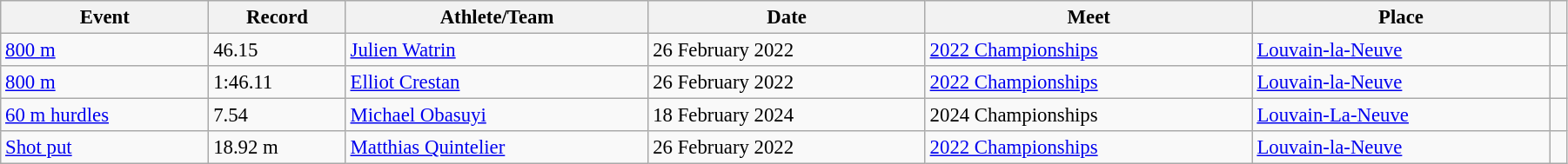<table class="wikitable" style="font-size:95%; width: 95%;">
<tr>
<th>Event</th>
<th>Record</th>
<th>Athlete/Team</th>
<th>Date</th>
<th>Meet</th>
<th>Place</th>
<th></th>
</tr>
<tr>
<td><a href='#'>800 m</a></td>
<td>46.15</td>
<td><a href='#'>Julien Watrin</a></td>
<td>26 February 2022</td>
<td><a href='#'>2022 Championships</a></td>
<td><a href='#'>Louvain-la-Neuve</a></td>
<td></td>
</tr>
<tr>
<td><a href='#'>800 m</a></td>
<td>1:46.11</td>
<td><a href='#'>Elliot Crestan</a></td>
<td>26 February 2022</td>
<td><a href='#'>2022 Championships</a></td>
<td><a href='#'>Louvain-la-Neuve</a></td>
<td></td>
</tr>
<tr>
<td><a href='#'>60 m hurdles</a></td>
<td>7.54 </td>
<td><a href='#'>Michael Obasuyi</a></td>
<td>18 February 2024</td>
<td>2024 Championships</td>
<td><a href='#'>Louvain-La-Neuve</a></td>
<td></td>
</tr>
<tr>
<td><a href='#'>Shot put</a></td>
<td>18.92 m </td>
<td><a href='#'>Matthias Quintelier</a></td>
<td>26 February 2022</td>
<td><a href='#'>2022 Championships</a></td>
<td><a href='#'>Louvain-la-Neuve</a></td>
<td></td>
</tr>
</table>
